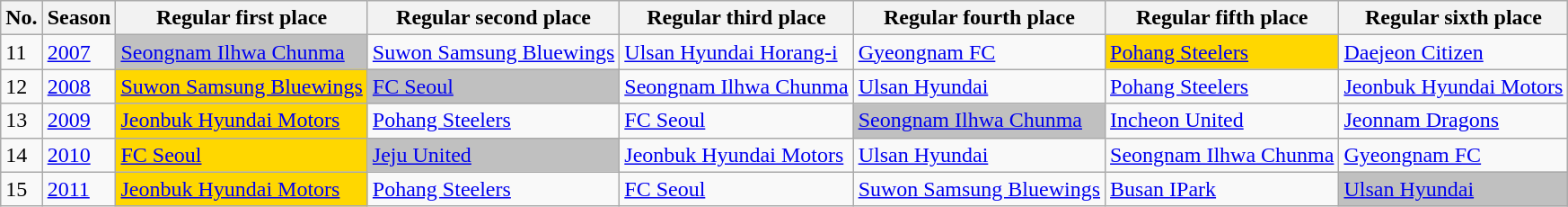<table class="wikitable">
<tr>
<th>No.</th>
<th>Season</th>
<th>Regular first place</th>
<th>Regular second place</th>
<th>Regular third place</th>
<th>Regular fourth place</th>
<th>Regular fifth place</th>
<th>Regular sixth place</th>
</tr>
<tr>
<td>11</td>
<td><a href='#'>2007</a></td>
<td bgcolor=silver><a href='#'>Seongnam Ilhwa Chunma</a></td>
<td><a href='#'>Suwon Samsung Bluewings</a></td>
<td><a href='#'>Ulsan Hyundai Horang-i</a></td>
<td><a href='#'>Gyeongnam FC</a></td>
<td bgcolor=gold><a href='#'>Pohang Steelers</a></td>
<td><a href='#'>Daejeon Citizen</a></td>
</tr>
<tr>
<td>12</td>
<td><a href='#'>2008</a></td>
<td bgcolor=gold><a href='#'>Suwon Samsung Bluewings</a></td>
<td bgcolor=silver><a href='#'>FC Seoul</a></td>
<td><a href='#'>Seongnam Ilhwa Chunma</a></td>
<td><a href='#'>Ulsan Hyundai</a></td>
<td><a href='#'>Pohang Steelers</a></td>
<td><a href='#'>Jeonbuk Hyundai Motors</a></td>
</tr>
<tr>
<td>13</td>
<td><a href='#'>2009</a></td>
<td bgcolor=gold><a href='#'>Jeonbuk Hyundai Motors</a></td>
<td><a href='#'>Pohang Steelers</a></td>
<td><a href='#'>FC Seoul</a></td>
<td bgcolor=silver><a href='#'>Seongnam Ilhwa Chunma</a></td>
<td><a href='#'>Incheon United</a></td>
<td><a href='#'>Jeonnam Dragons</a></td>
</tr>
<tr>
<td>14</td>
<td><a href='#'>2010</a></td>
<td bgcolor=gold><a href='#'>FC Seoul</a></td>
<td bgcolor=silver><a href='#'>Jeju United</a></td>
<td><a href='#'>Jeonbuk Hyundai Motors</a></td>
<td><a href='#'>Ulsan Hyundai</a></td>
<td><a href='#'>Seongnam Ilhwa Chunma</a></td>
<td><a href='#'>Gyeongnam FC</a></td>
</tr>
<tr>
<td>15</td>
<td><a href='#'>2011</a></td>
<td bgcolor=gold><a href='#'>Jeonbuk Hyundai Motors</a></td>
<td><a href='#'>Pohang Steelers</a></td>
<td><a href='#'>FC Seoul</a></td>
<td><a href='#'>Suwon Samsung Bluewings</a></td>
<td><a href='#'>Busan IPark</a></td>
<td bgcolor=silver><a href='#'>Ulsan Hyundai</a></td>
</tr>
</table>
